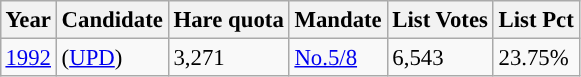<table class="wikitable" style="margin:0.5em ; font-size:95%">
<tr>
<th>Year</th>
<th>Candidate</th>
<th>Hare quota</th>
<th>Mandate</th>
<th>List Votes</th>
<th>List Pct</th>
</tr>
<tr>
<td><a href='#'>1992</a></td>
<td> (<a href='#'>UPD</a>)</td>
<td>3,271</td>
<td><a href='#'>No.5/8</a></td>
<td>6,543</td>
<td>23.75%</td>
</tr>
</table>
